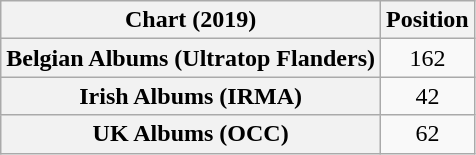<table class="wikitable sortable plainrowheaders" style="text-align:center">
<tr>
<th scope="col">Chart (2019)</th>
<th scope="col">Position</th>
</tr>
<tr>
<th scope="row">Belgian Albums (Ultratop Flanders)</th>
<td>162</td>
</tr>
<tr>
<th scope="row">Irish Albums (IRMA)</th>
<td>42</td>
</tr>
<tr>
<th scope="row">UK Albums (OCC)</th>
<td>62</td>
</tr>
</table>
